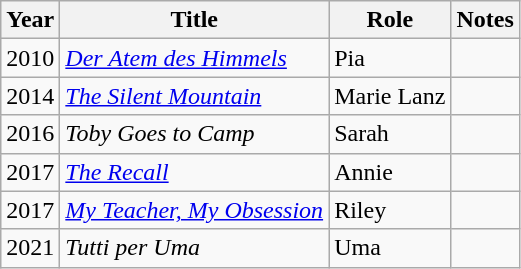<table class="wikitable sortable">
<tr>
<th>Year</th>
<th>Title</th>
<th>Role</th>
<th class="unsortable">Notes</th>
</tr>
<tr>
<td>2010</td>
<td><em><a href='#'>Der Atem des Himmels</a></em></td>
<td>Pia</td>
<td></td>
</tr>
<tr>
<td>2014</td>
<td><em><a href='#'>The Silent Mountain</a></em></td>
<td>Marie Lanz</td>
<td></td>
</tr>
<tr>
<td>2016</td>
<td><em>Toby Goes to Camp</em></td>
<td>Sarah</td>
<td></td>
</tr>
<tr>
<td>2017</td>
<td><em><a href='#'>The Recall</a></em></td>
<td>Annie</td>
<td></td>
</tr>
<tr>
<td>2017</td>
<td><em><a href='#'>My Teacher, My Obsession</a></em></td>
<td>Riley</td>
<td></td>
</tr>
<tr>
<td>2021</td>
<td><em>Tutti per Uma</em></td>
<td>Uma</td>
<td></td>
</tr>
</table>
